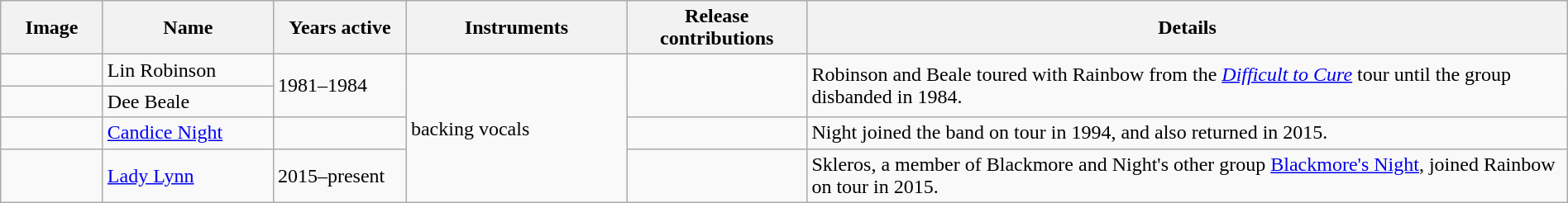<table class="wikitable" border="1" width=100%>
<tr>
<th width="75">Image</th>
<th width="130">Name</th>
<th width="100">Years active</th>
<th width="170">Instruments</th>
<th>Release contributions</th>
<th>Details</th>
</tr>
<tr>
<td></td>
<td>Lin Robinson</td>
<td rowspan="2">1981–1984</td>
<td rowspan="4">backing vocals</td>
<td rowspan="2"></td>
<td rowspan="2">Robinson and Beale toured with Rainbow from the <em><a href='#'>Difficult to Cure</a></em> tour until the group disbanded in 1984.</td>
</tr>
<tr>
<td></td>
<td>Dee Beale</td>
</tr>
<tr>
<td></td>
<td><a href='#'>Candice Night</a></td>
<td></td>
<td></td>
<td>Night joined the band on tour in 1994, and also returned in 2015.</td>
</tr>
<tr>
<td></td>
<td><a href='#'>Lady Lynn</a><br></td>
<td>2015–present</td>
<td></td>
<td>Skleros, a member of Blackmore and Night's other group <a href='#'>Blackmore's Night</a>, joined Rainbow on tour in 2015.</td>
</tr>
</table>
